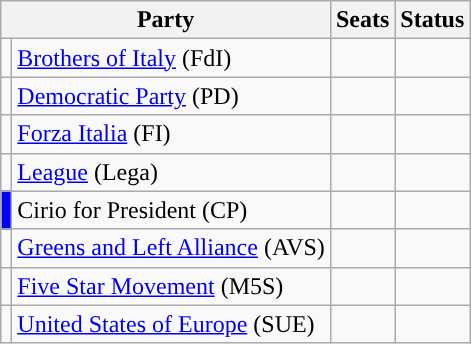<table class=wikitable>
<tr>
<th colspan=2>Party</th>
<th>Seats</th>
<th>Status</th>
</tr>
<tr>
<td style="color:inherit;background:"></td>
<td><a href='#'>Brothers of Italy</a> (FdI)</td>
<td></td>
<td></td>
</tr>
<tr>
<td style="color:inherit;background:"></td>
<td><a href='#'>Democratic Party</a> (PD)</td>
<td></td>
<td></td>
</tr>
<tr>
<td style="color:inherit;background:"></td>
<td><a href='#'>Forza Italia</a> (FI)</td>
<td></td>
<td></td>
</tr>
<tr>
<td style="color:inherit;background:"></td>
<td><a href='#'>League</a> (Lega)</td>
<td></td>
<td></td>
</tr>
<tr>
<td style="color:inherit;background:blue"></td>
<td>Cirio for President (CP)</td>
<td></td>
<td></td>
</tr>
<tr>
<td style="color:inherit;background:"></td>
<td><a href='#'>Greens and Left Alliance</a> (AVS)</td>
<td></td>
<td></td>
</tr>
<tr>
<td style="color:inherit;background:"></td>
<td><a href='#'>Five Star Movement</a> (M5S)</td>
<td></td>
<td></td>
</tr>
<tr>
<td style="color:inherit;background:"></td>
<td><a href='#'>United States of Europe</a> (SUE)</td>
<td></td>
<td></td>
</tr>
</table>
